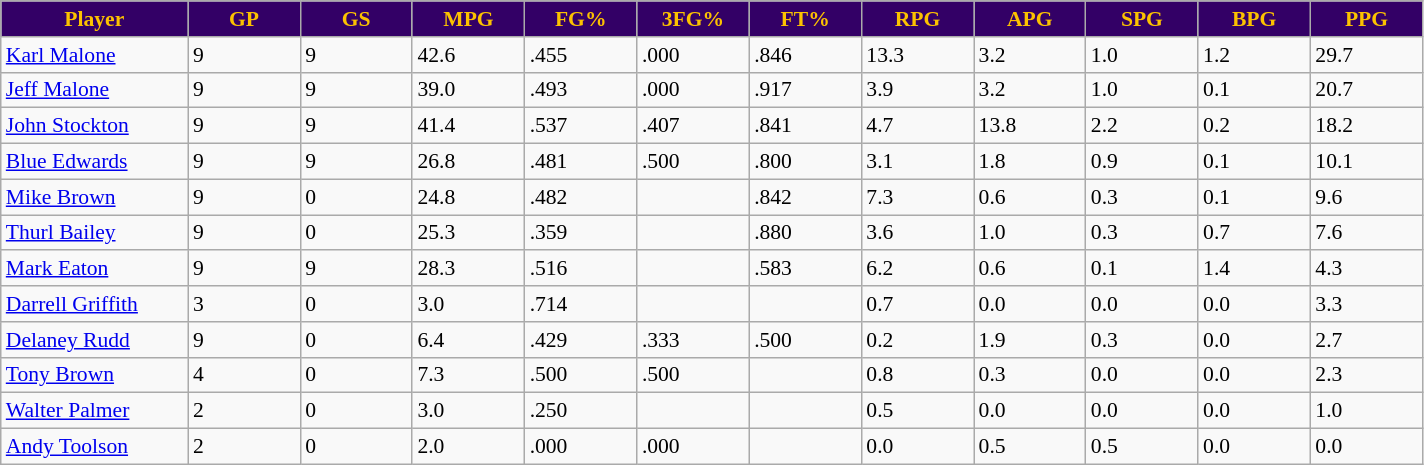<table class="wikitable sortable" style="font-size: 90%">
<tr>
<th style="background:#306; color:#FCC200" width="10%">Player</th>
<th style="background:#306; color:#FCC200" width="6%">GP</th>
<th style="background:#306; color:#FCC200" width="6%">GS</th>
<th style="background:#306; color:#FCC200" width="6%">MPG</th>
<th style="background:#306; color:#FCC200" width="6%">FG%</th>
<th style="background:#306; color:#FCC200" width="6%">3FG%</th>
<th style="background:#306; color:#FCC200" width="6%">FT%</th>
<th style="background:#306; color:#FCC200" width="6%">RPG</th>
<th style="background:#306; color:#FCC200" width="6%">APG</th>
<th style="background:#306; color:#FCC200" width="6%">SPG</th>
<th style="background:#306; color:#FCC200" width="6%">BPG</th>
<th style="background:#306; color:#FCC200" width="6%">PPG</th>
</tr>
<tr>
<td><a href='#'>Karl Malone</a></td>
<td>9</td>
<td>9</td>
<td>42.6</td>
<td>.455</td>
<td>.000</td>
<td>.846</td>
<td>13.3</td>
<td>3.2</td>
<td>1.0</td>
<td>1.2</td>
<td>29.7</td>
</tr>
<tr>
<td><a href='#'>Jeff Malone</a></td>
<td>9</td>
<td>9</td>
<td>39.0</td>
<td>.493</td>
<td>.000</td>
<td>.917</td>
<td>3.9</td>
<td>3.2</td>
<td>1.0</td>
<td>0.1</td>
<td>20.7</td>
</tr>
<tr>
<td><a href='#'>John Stockton</a></td>
<td>9</td>
<td>9</td>
<td>41.4</td>
<td>.537</td>
<td>.407</td>
<td>.841</td>
<td>4.7</td>
<td>13.8</td>
<td>2.2</td>
<td>0.2</td>
<td>18.2</td>
</tr>
<tr>
<td><a href='#'>Blue Edwards</a></td>
<td>9</td>
<td>9</td>
<td>26.8</td>
<td>.481</td>
<td>.500</td>
<td>.800</td>
<td>3.1</td>
<td>1.8</td>
<td>0.9</td>
<td>0.1</td>
<td>10.1</td>
</tr>
<tr>
<td><a href='#'>Mike Brown</a></td>
<td>9</td>
<td>0</td>
<td>24.8</td>
<td>.482</td>
<td></td>
<td>.842</td>
<td>7.3</td>
<td>0.6</td>
<td>0.3</td>
<td>0.1</td>
<td>9.6</td>
</tr>
<tr>
<td><a href='#'>Thurl Bailey</a></td>
<td>9</td>
<td>0</td>
<td>25.3</td>
<td>.359</td>
<td></td>
<td>.880</td>
<td>3.6</td>
<td>1.0</td>
<td>0.3</td>
<td>0.7</td>
<td>7.6</td>
</tr>
<tr>
<td><a href='#'>Mark Eaton</a></td>
<td>9</td>
<td>9</td>
<td>28.3</td>
<td>.516</td>
<td></td>
<td>.583</td>
<td>6.2</td>
<td>0.6</td>
<td>0.1</td>
<td>1.4</td>
<td>4.3</td>
</tr>
<tr>
<td><a href='#'>Darrell Griffith</a></td>
<td>3</td>
<td>0</td>
<td>3.0</td>
<td>.714</td>
<td></td>
<td></td>
<td>0.7</td>
<td>0.0</td>
<td>0.0</td>
<td>0.0</td>
<td>3.3</td>
</tr>
<tr>
<td><a href='#'>Delaney Rudd</a></td>
<td>9</td>
<td>0</td>
<td>6.4</td>
<td>.429</td>
<td>.333</td>
<td>.500</td>
<td>0.2</td>
<td>1.9</td>
<td>0.3</td>
<td>0.0</td>
<td>2.7</td>
</tr>
<tr>
<td><a href='#'>Tony Brown</a></td>
<td>4</td>
<td>0</td>
<td>7.3</td>
<td>.500</td>
<td>.500</td>
<td></td>
<td>0.8</td>
<td>0.3</td>
<td>0.0</td>
<td>0.0</td>
<td>2.3</td>
</tr>
<tr>
<td><a href='#'>Walter Palmer</a></td>
<td>2</td>
<td>0</td>
<td>3.0</td>
<td>.250</td>
<td></td>
<td></td>
<td>0.5</td>
<td>0.0</td>
<td>0.0</td>
<td>0.0</td>
<td>1.0</td>
</tr>
<tr>
<td><a href='#'>Andy Toolson</a></td>
<td>2</td>
<td>0</td>
<td>2.0</td>
<td>.000</td>
<td>.000</td>
<td></td>
<td>0.0</td>
<td>0.5</td>
<td>0.5</td>
<td>0.0</td>
<td>0.0</td>
</tr>
</table>
